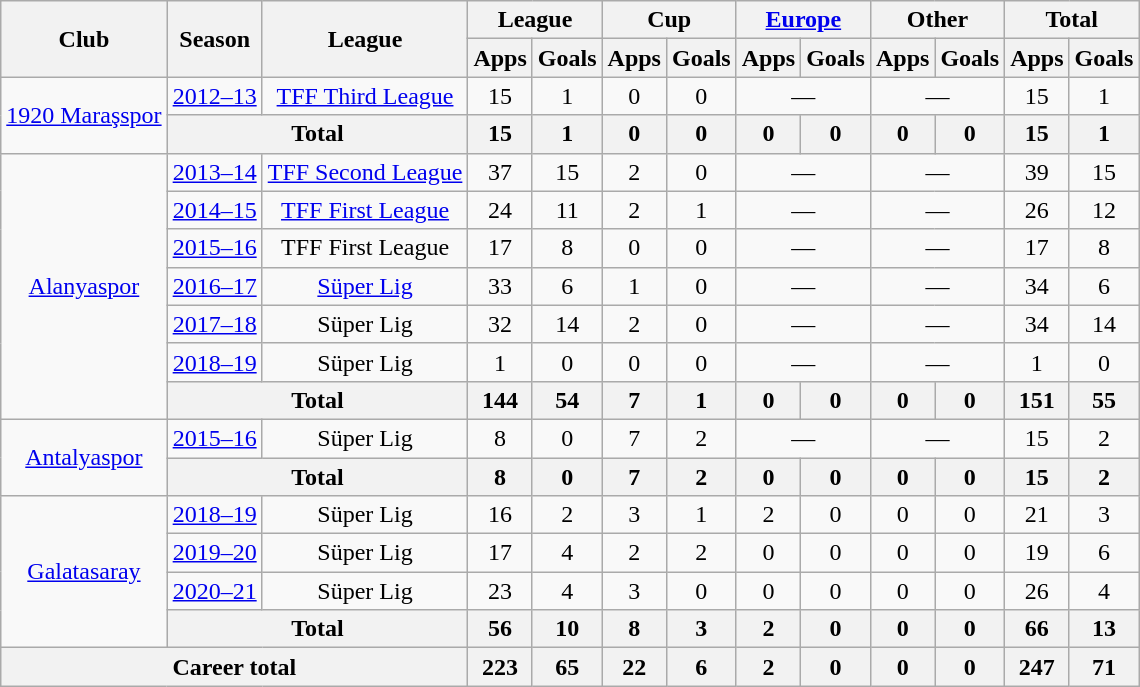<table class="wikitable" style="text-align: center;">
<tr>
<th rowspan="2">Club</th>
<th rowspan="2">Season</th>
<th rowspan="2">League</th>
<th colspan="2">League</th>
<th colspan="2">Cup</th>
<th colspan="2"><a href='#'>Europe</a></th>
<th colspan="2">Other</th>
<th colspan="2">Total</th>
</tr>
<tr>
<th>Apps</th>
<th>Goals</th>
<th>Apps</th>
<th>Goals</th>
<th>Apps</th>
<th>Goals</th>
<th>Apps</th>
<th>Goals</th>
<th>Apps</th>
<th>Goals</th>
</tr>
<tr>
<td rowspan="2"><a href='#'>1920 Maraşspor</a></td>
<td><a href='#'>2012–13</a></td>
<td><a href='#'>TFF Third League</a></td>
<td>15</td>
<td>1</td>
<td>0</td>
<td>0</td>
<td colspan="2">—</td>
<td colspan="2">—</td>
<td>15</td>
<td>1</td>
</tr>
<tr>
<th colspan="2">Total</th>
<th>15</th>
<th>1</th>
<th>0</th>
<th>0</th>
<th>0</th>
<th>0</th>
<th>0</th>
<th>0</th>
<th>15</th>
<th>1</th>
</tr>
<tr>
<td rowspan="7"><a href='#'>Alanyaspor</a></td>
<td><a href='#'>2013–14</a></td>
<td><a href='#'>TFF Second League</a></td>
<td>37</td>
<td>15</td>
<td>2</td>
<td>0</td>
<td colspan="2">—</td>
<td colspan="2">—</td>
<td>39</td>
<td>15</td>
</tr>
<tr>
<td><a href='#'>2014–15</a></td>
<td><a href='#'>TFF First League</a></td>
<td>24</td>
<td>11</td>
<td>2</td>
<td>1</td>
<td colspan="2">—</td>
<td colspan="2">—</td>
<td>26</td>
<td>12</td>
</tr>
<tr>
<td><a href='#'>2015–16</a></td>
<td>TFF First League</td>
<td>17</td>
<td>8</td>
<td>0</td>
<td>0</td>
<td colspan="2">—</td>
<td colspan="2">—</td>
<td>17</td>
<td>8</td>
</tr>
<tr>
<td><a href='#'>2016–17</a></td>
<td><a href='#'>Süper Lig</a></td>
<td>33</td>
<td>6</td>
<td>1</td>
<td>0</td>
<td colspan="2">—</td>
<td colspan="2">—</td>
<td>34</td>
<td>6</td>
</tr>
<tr>
<td><a href='#'>2017–18</a></td>
<td>Süper Lig</td>
<td>32</td>
<td>14</td>
<td>2</td>
<td>0</td>
<td colspan="2">—</td>
<td colspan="2">—</td>
<td>34</td>
<td>14</td>
</tr>
<tr>
<td><a href='#'>2018–19</a></td>
<td>Süper Lig</td>
<td>1</td>
<td>0</td>
<td>0</td>
<td>0</td>
<td colspan="2">—</td>
<td colspan="2">—</td>
<td>1</td>
<td>0</td>
</tr>
<tr>
<th colspan="2">Total</th>
<th>144</th>
<th>54</th>
<th>7</th>
<th>1</th>
<th>0</th>
<th>0</th>
<th>0</th>
<th>0</th>
<th>151</th>
<th>55</th>
</tr>
<tr>
<td rowspan="2"><a href='#'>Antalyaspor</a></td>
<td><a href='#'>2015–16</a></td>
<td>Süper Lig</td>
<td>8</td>
<td>0</td>
<td>7</td>
<td>2</td>
<td colspan="2">—</td>
<td colspan="2">—</td>
<td>15</td>
<td>2</td>
</tr>
<tr>
<th colspan="2">Total</th>
<th>8</th>
<th>0</th>
<th>7</th>
<th>2</th>
<th>0</th>
<th>0</th>
<th>0</th>
<th>0</th>
<th>15</th>
<th>2</th>
</tr>
<tr>
<td rowspan="4"><a href='#'>Galatasaray</a></td>
<td><a href='#'>2018–19</a></td>
<td>Süper Lig</td>
<td>16</td>
<td>2</td>
<td>3</td>
<td>1</td>
<td>2</td>
<td>0</td>
<td>0</td>
<td>0</td>
<td>21</td>
<td>3</td>
</tr>
<tr>
<td><a href='#'>2019–20</a></td>
<td>Süper Lig</td>
<td>17</td>
<td>4</td>
<td>2</td>
<td>2</td>
<td>0</td>
<td>0</td>
<td>0</td>
<td>0</td>
<td>19</td>
<td>6</td>
</tr>
<tr>
<td><a href='#'>2020–21</a></td>
<td>Süper Lig</td>
<td>23</td>
<td>4</td>
<td>3</td>
<td>0</td>
<td>0</td>
<td>0</td>
<td>0</td>
<td>0</td>
<td>26</td>
<td>4</td>
</tr>
<tr>
<th colspan="2">Total</th>
<th>56</th>
<th>10</th>
<th>8</th>
<th>3</th>
<th>2</th>
<th>0</th>
<th>0</th>
<th>0</th>
<th>66</th>
<th>13</th>
</tr>
<tr>
<th colspan="3">Career total</th>
<th>223</th>
<th>65</th>
<th>22</th>
<th>6</th>
<th>2</th>
<th>0</th>
<th>0</th>
<th>0</th>
<th>247</th>
<th>71</th>
</tr>
</table>
